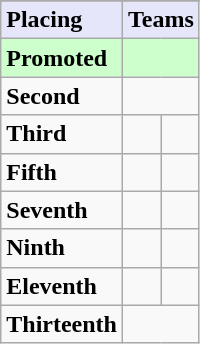<table class=wikitable>
<tr>
</tr>
<tr style="background: #E6E6FA;">
<td><strong>Placing</strong></td>
<td colspan="2" style="text-align:center"><strong>Teams</strong></td>
</tr>
<tr style="background: #ccffcc;">
<td><strong>Promoted</strong></td>
<td colspan=2><strong></strong></td>
</tr>
<tr>
<td><strong>Second</strong></td>
<td colspan=2></td>
</tr>
<tr>
<td><strong>Third</strong></td>
<td></td>
<td></td>
</tr>
<tr>
<td><strong>Fifth</strong></td>
<td></td>
<td></td>
</tr>
<tr>
<td><strong>Seventh</strong></td>
<td></td>
<td></td>
</tr>
<tr>
<td><strong>Ninth</strong></td>
<td></td>
<td></td>
</tr>
<tr>
<td><strong>Eleventh</strong></td>
<td></td>
<td></td>
</tr>
<tr>
<td><strong>Thirteenth</strong></td>
<td colspan=2></td>
</tr>
</table>
